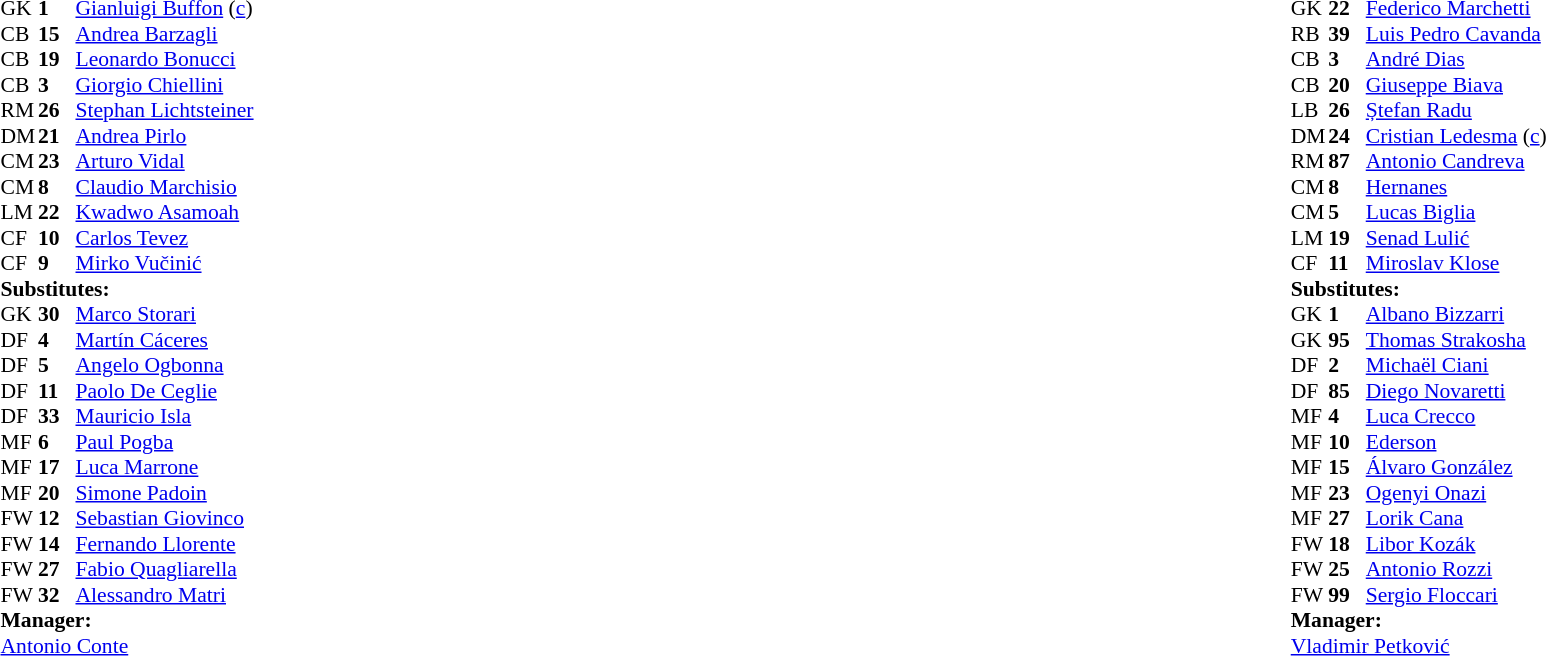<table width="100%">
<tr>
<td valign="top" width="50%"><br><table style="font-size: 90%" cellspacing="0" cellpadding="0">
<tr>
<td colspan=4></td>
</tr>
<tr>
<th width="25"></th>
<th width="25"></th>
</tr>
<tr>
<td>GK</td>
<td><strong>1</strong></td>
<td> <a href='#'>Gianluigi Buffon</a> (<a href='#'>c</a>)</td>
</tr>
<tr>
<td>CB</td>
<td><strong>15</strong></td>
<td> <a href='#'>Andrea Barzagli</a></td>
<td></td>
<td></td>
</tr>
<tr>
<td>CB</td>
<td><strong>19</strong></td>
<td> <a href='#'>Leonardo Bonucci</a></td>
</tr>
<tr>
<td>CB</td>
<td><strong>3</strong></td>
<td> <a href='#'>Giorgio Chiellini</a></td>
<td></td>
<td></td>
</tr>
<tr>
<td>RM</td>
<td><strong>26</strong></td>
<td> <a href='#'>Stephan Lichtsteiner</a></td>
<td></td>
<td></td>
</tr>
<tr>
<td>DM</td>
<td><strong>21</strong></td>
<td> <a href='#'>Andrea Pirlo</a></td>
</tr>
<tr>
<td>CM</td>
<td><strong>23</strong></td>
<td> <a href='#'>Arturo Vidal</a></td>
</tr>
<tr>
<td>CM</td>
<td><strong>8</strong></td>
<td> <a href='#'>Claudio Marchisio</a></td>
<td></td>
<td></td>
</tr>
<tr>
<td>LM</td>
<td><strong>22</strong></td>
<td> <a href='#'>Kwadwo Asamoah</a></td>
</tr>
<tr>
<td>CF</td>
<td><strong>10</strong></td>
<td> <a href='#'>Carlos Tevez</a></td>
</tr>
<tr>
<td>CF</td>
<td><strong>9</strong></td>
<td> <a href='#'>Mirko Vučinić</a></td>
</tr>
<tr>
<td colspan=3><strong>Substitutes:</strong></td>
</tr>
<tr>
<td>GK</td>
<td><strong>30</strong></td>
<td> <a href='#'>Marco Storari</a></td>
</tr>
<tr>
<td>DF</td>
<td><strong>4</strong></td>
<td> <a href='#'>Martín Cáceres</a></td>
<td></td>
<td></td>
</tr>
<tr>
<td>DF</td>
<td><strong>5</strong></td>
<td> <a href='#'>Angelo Ogbonna</a></td>
<td></td>
<td></td>
</tr>
<tr>
<td>DF</td>
<td><strong>11</strong></td>
<td> <a href='#'>Paolo De Ceglie</a></td>
</tr>
<tr>
<td>DF</td>
<td><strong>33</strong></td>
<td> <a href='#'>Mauricio Isla</a></td>
</tr>
<tr>
<td>MF</td>
<td><strong>6</strong></td>
<td> <a href='#'>Paul Pogba</a></td>
<td></td>
<td></td>
</tr>
<tr>
<td>MF</td>
<td><strong>17</strong></td>
<td> <a href='#'>Luca Marrone</a></td>
</tr>
<tr>
<td>MF</td>
<td><strong>20</strong></td>
<td> <a href='#'>Simone Padoin</a></td>
</tr>
<tr>
<td>FW</td>
<td><strong>12</strong></td>
<td> <a href='#'>Sebastian Giovinco</a></td>
</tr>
<tr>
<td>FW</td>
<td><strong>14</strong></td>
<td> <a href='#'>Fernando Llorente</a></td>
</tr>
<tr>
<td>FW</td>
<td><strong>27</strong></td>
<td> <a href='#'>Fabio Quagliarella</a></td>
</tr>
<tr>
<td>FW</td>
<td><strong>32</strong></td>
<td> <a href='#'>Alessandro Matri</a></td>
</tr>
<tr>
<td colspan=3><strong>Manager:</strong></td>
</tr>
<tr>
<td colspan=3> <a href='#'>Antonio Conte</a></td>
</tr>
</table>
</td>
<td valign="top"></td>
<td valign="top" width="50%"><br><table style="font-size: 90%" cellspacing="0" cellpadding="0" align="center">
<tr>
<td colspan=4></td>
</tr>
<tr>
<th width=25></th>
<th width=25></th>
</tr>
<tr>
<td>GK</td>
<td><strong>22</strong></td>
<td> <a href='#'>Federico Marchetti</a></td>
</tr>
<tr>
<td>RB</td>
<td><strong>39</strong></td>
<td> <a href='#'>Luis Pedro Cavanda</a></td>
</tr>
<tr>
<td>CB</td>
<td><strong>3</strong></td>
<td> <a href='#'>André Dias</a></td>
<td></td>
</tr>
<tr>
<td>CB</td>
<td><strong>20</strong></td>
<td> <a href='#'>Giuseppe Biava</a></td>
</tr>
<tr>
<td>LB</td>
<td><strong>26</strong></td>
<td> <a href='#'>Ștefan Radu</a></td>
<td></td>
<td></td>
</tr>
<tr>
<td>DM</td>
<td><strong>24</strong></td>
<td> <a href='#'>Cristian Ledesma</a> (<a href='#'>c</a>)</td>
<td></td>
<td></td>
</tr>
<tr>
<td>RM</td>
<td><strong>87</strong></td>
<td> <a href='#'>Antonio Candreva</a></td>
</tr>
<tr>
<td>CM</td>
<td><strong>8</strong></td>
<td> <a href='#'>Hernanes</a></td>
<td></td>
<td></td>
</tr>
<tr>
<td>CM</td>
<td><strong>5</strong></td>
<td> <a href='#'>Lucas Biglia</a></td>
</tr>
<tr>
<td>LM</td>
<td><strong>19</strong></td>
<td> <a href='#'>Senad Lulić</a></td>
</tr>
<tr>
<td>CF</td>
<td><strong>11</strong></td>
<td> <a href='#'>Miroslav Klose</a></td>
</tr>
<tr>
<td colspan=3><strong>Substitutes:</strong></td>
</tr>
<tr>
<td>GK</td>
<td><strong>1</strong></td>
<td> <a href='#'>Albano Bizzarri</a></td>
</tr>
<tr>
<td>GK</td>
<td><strong>95</strong></td>
<td> <a href='#'>Thomas Strakosha</a></td>
</tr>
<tr>
<td>DF</td>
<td><strong>2</strong></td>
<td> <a href='#'>Michaël Ciani</a></td>
</tr>
<tr>
<td>DF</td>
<td><strong>85</strong></td>
<td> <a href='#'>Diego Novaretti</a></td>
</tr>
<tr>
<td>MF</td>
<td><strong>4</strong></td>
<td> <a href='#'>Luca Crecco</a></td>
</tr>
<tr>
<td>MF</td>
<td><strong>10</strong></td>
<td> <a href='#'>Ederson</a></td>
<td></td>
<td></td>
</tr>
<tr>
<td>MF</td>
<td><strong>15</strong></td>
<td> <a href='#'>Álvaro González</a></td>
</tr>
<tr>
<td>MF</td>
<td><strong>23</strong></td>
<td> <a href='#'>Ogenyi Onazi</a></td>
<td></td>
<td></td>
</tr>
<tr>
<td>MF</td>
<td><strong>27</strong></td>
<td> <a href='#'>Lorik Cana</a></td>
</tr>
<tr>
<td>FW</td>
<td><strong>18</strong></td>
<td> <a href='#'>Libor Kozák</a></td>
</tr>
<tr>
<td>FW</td>
<td><strong>25</strong></td>
<td> <a href='#'>Antonio Rozzi</a></td>
</tr>
<tr>
<td>FW</td>
<td><strong>99</strong></td>
<td> <a href='#'>Sergio Floccari</a></td>
<td></td>
<td></td>
</tr>
<tr>
<td colspan=3><strong>Manager:</strong></td>
</tr>
<tr>
<td colspan=3> <a href='#'>Vladimir Petković</a></td>
</tr>
</table>
</td>
</tr>
</table>
